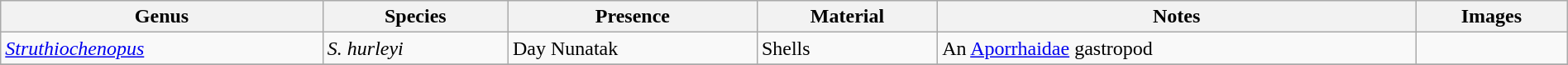<table class="wikitable sortable"  style="margin:auto; width:100%;">
<tr>
<th>Genus</th>
<th>Species</th>
<th>Presence</th>
<th>Material</th>
<th>Notes</th>
<th>Images</th>
</tr>
<tr>
<td><a href='#'><em>Struthiochenopus</em></a></td>
<td><em>S. hurleyi</em></td>
<td>Day Nunatak</td>
<td>Shells</td>
<td>An <a href='#'>Aporrhaidae</a> gastropod</td>
<td></td>
</tr>
<tr>
</tr>
</table>
